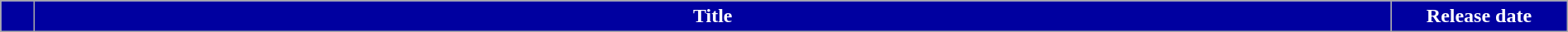<table class=wikitable style="width:100%; background:#FFFFFF">
<tr style="color:#FFFFFF">
<th style="background:#0000A0; width:20px"></th>
<th style="background:#0000A0;">Title</th>
<th style="background:#0000A0; width:135px">Release date<br>









</th>
</tr>
</table>
